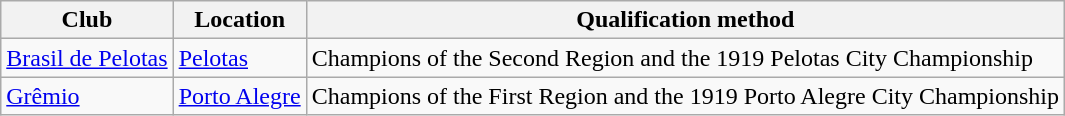<table class="wikitable">
<tr>
<th>Club</th>
<th>Location</th>
<th>Qualification method</th>
</tr>
<tr>
<td><a href='#'>Brasil de Pelotas</a></td>
<td><a href='#'>Pelotas</a></td>
<td>Champions of the Second Region and the 1919 Pelotas City Championship</td>
</tr>
<tr>
<td><a href='#'>Grêmio</a></td>
<td><a href='#'>Porto Alegre</a></td>
<td>Champions of the First Region and the 1919 Porto Alegre City Championship</td>
</tr>
</table>
